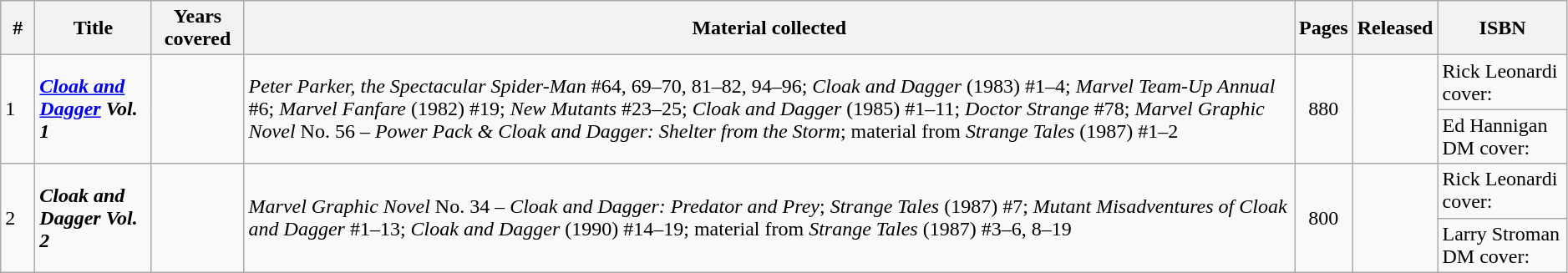<table class="wikitable sortable" width="99%">
<tr>
<th class="unsortable" width="20px">#</th>
<th>Title</th>
<th>Years covered</th>
<th class="unsortable">Material collected</th>
<th>Pages</th>
<th>Released</th>
<th class="unsortable">ISBN</th>
</tr>
<tr>
<td rowspan="2">1</td>
<td rowspan="2"><strong><em><a href='#'>Cloak and Dagger</a> Vol. 1</em></strong></td>
<td rowspan="2"></td>
<td rowspan="2"><em>Peter Parker, the Spectacular Spider-Man</em> #64, 69–70, 81–82, 94–96; <em>Cloak and Dagger</em> (1983) #1–4; <em>Marvel Team-Up Annual</em> #6; <em>Marvel Fanfare</em> (1982) #19; <em>New Mutants</em> #23–25; <em>Cloak and Dagger</em> (1985) #1–11; <em>Doctor Strange</em> #78; <em>Marvel Graphic Novel</em> No. 56 – <em>Power Pack & Cloak and Dagger: Shelter from the Storm</em>; material from <em>Strange Tales</em> (1987) #1–2</td>
<td rowspan="2" style="text-align: center;">880</td>
<td rowspan="2"></td>
<td>Rick Leonardi cover: </td>
</tr>
<tr>
<td>Ed Hannigan DM cover: </td>
</tr>
<tr>
<td rowspan="2">2</td>
<td rowspan="2"><strong><em>Cloak and Dagger Vol. 2</em></strong></td>
<td rowspan="2"></td>
<td rowspan="2"><em>Marvel Graphic Novel</em> No. 34 – <em>Cloak and Dagger: Predator and Prey</em>; <em>Strange Tales</em> (1987) #7; <em>Mutant Misadventures of Cloak and Dagger</em> #1–13; <em>Cloak and Dagger</em> (1990) #14–19; material from <em>Strange Tales</em> (1987) #3–6, 8–19</td>
<td rowspan="2" style="text-align: center;">800</td>
<td rowspan="2"></td>
<td>Rick Leonardi cover: </td>
</tr>
<tr>
<td>Larry Stroman DM cover: </td>
</tr>
</table>
